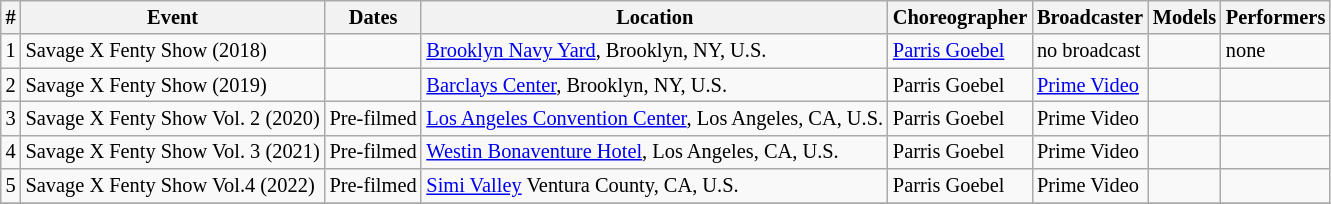<table class="wikitable" style="font-size: 85%">
<tr>
<th>#</th>
<th>Event</th>
<th>Dates</th>
<th>Location</th>
<th>Choreographer</th>
<th>Broadcaster</th>
<th>Models</th>
<th>Performers</th>
</tr>
<tr>
<td>1</td>
<td>Savage X Fenty Show (2018)</td>
<td></td>
<td><a href='#'>Brooklyn Navy Yard</a>, Brooklyn, NY, U.S.</td>
<td><a href='#'>Parris Goebel</a></td>
<td>no broadcast</td>
<td></td>
<td>none</td>
</tr>
<tr>
<td>2</td>
<td>Savage X Fenty Show (2019)</td>
<td></td>
<td><a href='#'>Barclays Center</a>, Brooklyn, NY, U.S.</td>
<td>Parris Goebel</td>
<td><a href='#'>Prime Video</a></td>
<td></td>
<td></td>
</tr>
<tr>
<td>3</td>
<td>Savage X Fenty Show Vol. 2 (2020)</td>
<td>Pre-filmed</td>
<td><a href='#'>Los Angeles Convention Center</a>, Los Angeles, CA, U.S.</td>
<td>Parris Goebel</td>
<td>Prime Video</td>
<td></td>
<td></td>
</tr>
<tr>
<td>4</td>
<td>Savage X Fenty Show Vol. 3 (2021)</td>
<td>Pre-filmed</td>
<td><a href='#'>Westin Bonaventure Hotel</a>, Los Angeles, CA, U.S.</td>
<td>Parris Goebel</td>
<td>Prime Video</td>
<td></td>
<td></td>
</tr>
<tr>
<td>5</td>
<td>Savage X Fenty Show Vol.4 (2022)</td>
<td>Pre-filmed</td>
<td><a href='#'>Simi Valley</a> Ventura County, CA, U.S.</td>
<td>Parris Goebel</td>
<td>Prime Video</td>
<td></td>
<td></td>
</tr>
<tr>
</tr>
</table>
